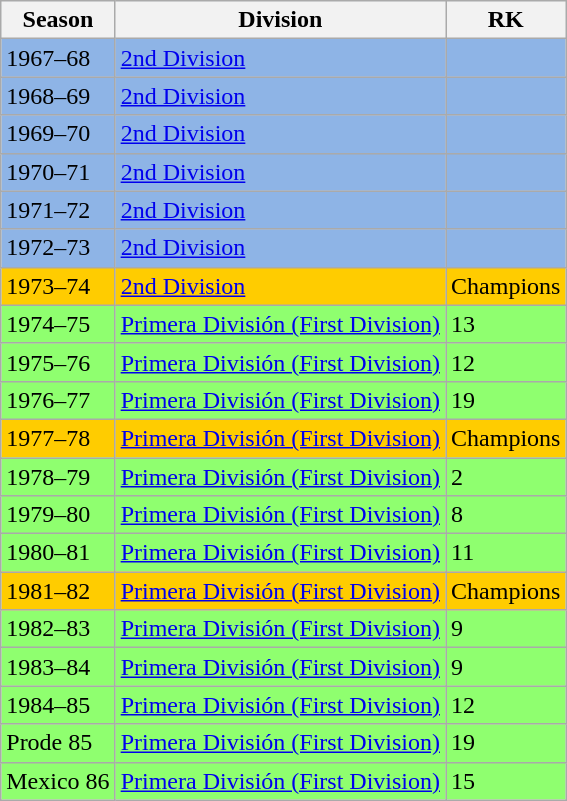<table class="wikitable">
<tr style="background:#f0f6fa;">
<th>Season</th>
<th>Division</th>
<th>RK</th>
</tr>
<tr>
<td style="background:#8EB4E6;">1967–68</td>
<td style="background:#8EB4E6;"><a href='#'>2nd Division</a></td>
<td style="background:#8EB4E6;"></td>
</tr>
<tr>
<td style="background:#8EB4E6;">1968–69</td>
<td style="background:#8EB4E6;"><a href='#'>2nd Division</a></td>
<td style="background:#8EB4E6;"></td>
</tr>
<tr>
<td style="background:#8EB4E6;">1969–70</td>
<td style="background:#8EB4E6;"><a href='#'>2nd Division</a></td>
<td style="background:#8EB4E6;"></td>
</tr>
<tr>
<td style="background:#8EB4E6;">1970–71</td>
<td style="background:#8EB4E6;"><a href='#'>2nd Division</a></td>
<th style="background:#8EB4E6;"></th>
</tr>
<tr>
<td style="background:#8EB4E6;">1971–72</td>
<td style="background:#8EB4E6;"><a href='#'>2nd Division</a></td>
<th style="background:#8EB4E6;"></th>
</tr>
<tr>
<td style="background:#8EB4E6;">1972–73</td>
<td style="background:#8EB4E6;"><a href='#'>2nd Division</a></td>
<td style="background:#8EB4E6;"></td>
</tr>
<tr>
<td style="background:#fc0;">1973–74</td>
<td style="background:#fc0;"><a href='#'>2nd Division</a></td>
<td style="background:#fc0;">Champions</td>
</tr>
<tr>
<td style="background:#8FFF6F;">1974–75</td>
<td style="background:#8FFF6F;"><a href='#'>Primera División (First Division)</a></td>
<td style="background:#8FFF6F;">13</td>
</tr>
<tr>
<td style="background:#8FFF6F;">1975–76</td>
<td style="background:#8FFF6F;"><a href='#'>Primera División (First Division)</a></td>
<td style="background:#8FFF6F;">12</td>
</tr>
<tr>
<td style="background:#8FFF6F;">1976–77</td>
<td style="background:#8FFF6F;"><a href='#'>Primera División (First Division)</a></td>
<td style="background:#8FFF6F;">19</td>
</tr>
<tr>
<td style="background:#fc0;">1977–78</td>
<td style="background:#fc0;"><a href='#'>Primera División (First Division)</a></td>
<td style="background:#fc0;">Champions</td>
</tr>
<tr>
<td style="background:#8FFF6F;">1978–79</td>
<td style="background:#8FFF6F;"><a href='#'>Primera División (First Division)</a></td>
<td style="background:#8FFF6F;">2</td>
</tr>
<tr>
<td style="background:#8FFF6F;">1979–80</td>
<td style="background:#8FFF6F;"><a href='#'>Primera División (First Division)</a></td>
<td style="background:#8FFF6F;">8</td>
</tr>
<tr>
<td style="background:#8FFF6F;">1980–81</td>
<td style="background:#8FFF6F;"><a href='#'>Primera División (First Division)</a></td>
<td style="background:#8FFF6F;">11</td>
</tr>
<tr>
<td style="background:#fc0;">1981–82</td>
<td style="background:#fc0;"><a href='#'>Primera División (First Division)</a></td>
<td style="background:#fc0;">Champions</td>
</tr>
<tr>
<td style="background:#8FFF6F;">1982–83</td>
<td style="background:#8FFF6F;"><a href='#'>Primera División (First Division)</a></td>
<td style="background:#8FFF6F;">9</td>
</tr>
<tr>
<td style="background:#8FFF6F;">1983–84</td>
<td style="background:#8FFF6F;"><a href='#'>Primera División (First Division)</a></td>
<td style="background:#8FFF6F;">9</td>
</tr>
<tr>
<td style="background:#8FFF6F;">1984–85</td>
<td style="background:#8FFF6F;"><a href='#'>Primera División (First Division)</a></td>
<td style="background:#8FFF6F;">12</td>
</tr>
<tr>
<td style="background:#8FFF6F;">Prode 85</td>
<td style="background:#8FFF6F;"><a href='#'>Primera División (First Division)</a></td>
<td style="background:#8FFF6F;">19</td>
</tr>
<tr>
<td style="background:#8FFF6F;">Mexico 86</td>
<td style="background:#8FFF6F;"><a href='#'>Primera División (First Division)</a></td>
<td style="background:#8FFF6F;">15</td>
</tr>
</table>
